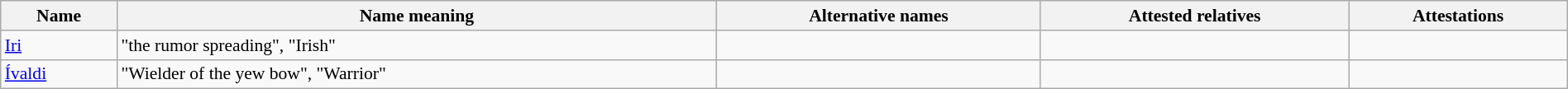<table class="wikitable sortable" style="font-size: 90%; width: 100%">
<tr>
<th>Name</th>
<th>Name meaning</th>
<th>Alternative names</th>
<th>Attested relatives</th>
<th>Attestations</th>
</tr>
<tr>
<td><a href='#'>Iri</a></td>
<td>"the rumor spreading", "Irish"</td>
<td></td>
<td></td>
<td></td>
</tr>
<tr>
<td><a href='#'>Ívaldi</a></td>
<td>"Wielder of the yew bow", "Warrior"</td>
<td></td>
<td></td>
<td></td>
</tr>
</table>
